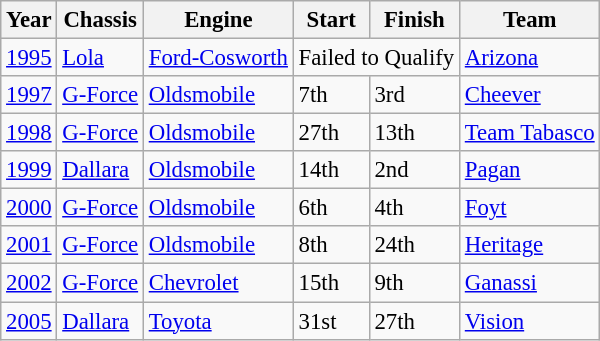<table class="wikitable" style="font-size: 95%;">
<tr>
<th>Year</th>
<th>Chassis</th>
<th>Engine</th>
<th>Start</th>
<th>Finish</th>
<th>Team</th>
</tr>
<tr>
<td><a href='#'>1995</a></td>
<td><a href='#'>Lola</a></td>
<td><a href='#'>Ford-Cosworth</a></td>
<td colspan=2>Failed to Qualify</td>
<td><a href='#'>Arizona</a></td>
</tr>
<tr>
<td><a href='#'>1997</a></td>
<td><a href='#'>G-Force</a></td>
<td><a href='#'>Oldsmobile</a></td>
<td>7th</td>
<td>3rd</td>
<td><a href='#'>Cheever</a></td>
</tr>
<tr>
<td><a href='#'>1998</a></td>
<td><a href='#'>G-Force</a></td>
<td><a href='#'>Oldsmobile</a></td>
<td>27th</td>
<td>13th</td>
<td><a href='#'>Team Tabasco</a></td>
</tr>
<tr>
<td><a href='#'>1999</a></td>
<td><a href='#'>Dallara</a></td>
<td><a href='#'>Oldsmobile</a></td>
<td>14th</td>
<td>2nd</td>
<td><a href='#'>Pagan</a></td>
</tr>
<tr>
<td><a href='#'>2000</a></td>
<td><a href='#'>G-Force</a></td>
<td><a href='#'>Oldsmobile</a></td>
<td>6th</td>
<td>4th</td>
<td><a href='#'>Foyt</a></td>
</tr>
<tr>
<td><a href='#'>2001</a></td>
<td><a href='#'>G-Force</a></td>
<td><a href='#'>Oldsmobile</a></td>
<td>8th</td>
<td>24th</td>
<td><a href='#'>Heritage</a></td>
</tr>
<tr>
<td><a href='#'>2002</a></td>
<td><a href='#'>G-Force</a></td>
<td><a href='#'>Chevrolet</a></td>
<td>15th</td>
<td>9th</td>
<td><a href='#'>Ganassi</a></td>
</tr>
<tr>
<td><a href='#'>2005</a></td>
<td><a href='#'>Dallara</a></td>
<td><a href='#'>Toyota</a></td>
<td>31st</td>
<td>27th</td>
<td><a href='#'>Vision</a></td>
</tr>
</table>
